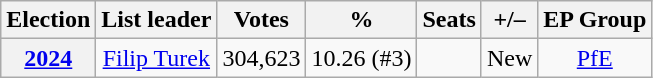<table class="wikitable" style=text-align:center;">
<tr>
<th>Election</th>
<th>List leader</th>
<th>Votes</th>
<th>%</th>
<th>Seats</th>
<th>+/–</th>
<th>EP Group</th>
</tr>
<tr>
<th><a href='#'>2024</a></th>
<td><a href='#'>Filip Turek</a></td>
<td>304,623</td>
<td>10.26 (#3)</td>
<td></td>
<td>New</td>
<td><a href='#'>PfE</a></td>
</tr>
</table>
